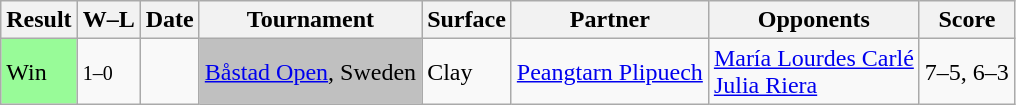<table class="sortable wikitable">
<tr>
<th>Result</th>
<th class="unsortable">W–L</th>
<th>Date</th>
<th>Tournament</th>
<th>Surface</th>
<th>Partner</th>
<th>Opponents</th>
<th class="unsortable">Score</th>
</tr>
<tr>
<td style="background:#98fb98;">Win</td>
<td><small>1–0</small></td>
<td><a href='#'></a></td>
<td bgcolor=silver><a href='#'>Båstad Open</a>, Sweden</td>
<td>Clay</td>
<td> <a href='#'>Peangtarn Plipuech</a></td>
<td> <a href='#'>María Lourdes Carlé</a> <br>  <a href='#'>Julia Riera</a></td>
<td>7–5, 6–3</td>
</tr>
</table>
